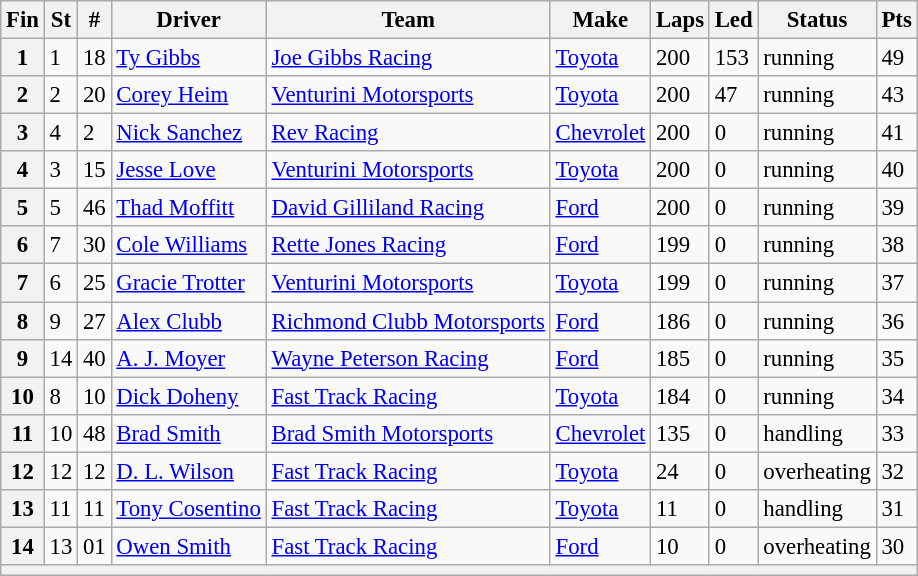<table class="wikitable" style="font-size:95%">
<tr>
<th>Fin</th>
<th>St</th>
<th>#</th>
<th>Driver</th>
<th>Team</th>
<th>Make</th>
<th>Laps</th>
<th>Led</th>
<th>Status</th>
<th>Pts</th>
</tr>
<tr>
<th>1</th>
<td>1</td>
<td>18</td>
<td><a href='#'>Ty Gibbs</a></td>
<td><a href='#'>Joe Gibbs Racing</a></td>
<td><a href='#'>Toyota</a></td>
<td>200</td>
<td>153</td>
<td>running</td>
<td>49</td>
</tr>
<tr>
<th>2</th>
<td>2</td>
<td>20</td>
<td><a href='#'>Corey Heim</a></td>
<td><a href='#'>Venturini Motorsports</a></td>
<td><a href='#'>Toyota</a></td>
<td>200</td>
<td>47</td>
<td>running</td>
<td>43</td>
</tr>
<tr>
<th>3</th>
<td>4</td>
<td>2</td>
<td><a href='#'>Nick Sanchez</a></td>
<td><a href='#'>Rev Racing</a></td>
<td><a href='#'>Chevrolet</a></td>
<td>200</td>
<td>0</td>
<td>running</td>
<td>41</td>
</tr>
<tr>
<th>4</th>
<td>3</td>
<td>15</td>
<td><a href='#'>Jesse Love</a></td>
<td><a href='#'>Venturini Motorsports</a></td>
<td><a href='#'>Toyota</a></td>
<td>200</td>
<td>0</td>
<td>running</td>
<td>40</td>
</tr>
<tr>
<th>5</th>
<td>5</td>
<td>46</td>
<td><a href='#'>Thad Moffitt</a></td>
<td><a href='#'>David Gilliland Racing</a></td>
<td><a href='#'>Ford</a></td>
<td>200</td>
<td>0</td>
<td>running</td>
<td>39</td>
</tr>
<tr>
<th>6</th>
<td>7</td>
<td>30</td>
<td><a href='#'>Cole Williams</a></td>
<td><a href='#'>Rette Jones Racing</a></td>
<td><a href='#'>Ford</a></td>
<td>199</td>
<td>0</td>
<td>running</td>
<td>38</td>
</tr>
<tr>
<th>7</th>
<td>6</td>
<td>25</td>
<td><a href='#'>Gracie Trotter</a></td>
<td><a href='#'>Venturini Motorsports</a></td>
<td><a href='#'>Toyota</a></td>
<td>199</td>
<td>0</td>
<td>running</td>
<td>37</td>
</tr>
<tr>
<th>8</th>
<td>9</td>
<td>27</td>
<td><a href='#'>Alex Clubb</a></td>
<td><a href='#'>Richmond Clubb Motorsports</a></td>
<td><a href='#'>Ford</a></td>
<td>186</td>
<td>0</td>
<td>running</td>
<td>36</td>
</tr>
<tr>
<th>9</th>
<td>14</td>
<td>40</td>
<td><a href='#'>A. J. Moyer</a></td>
<td><a href='#'>Wayne Peterson Racing</a></td>
<td><a href='#'>Ford</a></td>
<td>185</td>
<td>0</td>
<td>running</td>
<td>35</td>
</tr>
<tr>
<th>10</th>
<td>8</td>
<td>10</td>
<td><a href='#'>Dick Doheny</a></td>
<td><a href='#'>Fast Track Racing</a></td>
<td><a href='#'>Toyota</a></td>
<td>184</td>
<td>0</td>
<td>running</td>
<td>34</td>
</tr>
<tr>
<th>11</th>
<td>10</td>
<td>48</td>
<td><a href='#'>Brad Smith</a></td>
<td><a href='#'>Brad Smith Motorsports</a></td>
<td><a href='#'>Chevrolet</a></td>
<td>135</td>
<td>0</td>
<td>handling</td>
<td>33</td>
</tr>
<tr>
<th>12</th>
<td>12</td>
<td>12</td>
<td><a href='#'>D. L. Wilson</a></td>
<td><a href='#'>Fast Track Racing</a></td>
<td><a href='#'>Toyota</a></td>
<td>24</td>
<td>0</td>
<td>overheating</td>
<td>32</td>
</tr>
<tr>
<th>13</th>
<td>11</td>
<td>11</td>
<td><a href='#'>Tony Cosentino</a></td>
<td><a href='#'>Fast Track Racing</a></td>
<td><a href='#'>Toyota</a></td>
<td>11</td>
<td>0</td>
<td>handling</td>
<td>31</td>
</tr>
<tr>
<th>14</th>
<td>13</td>
<td>01</td>
<td><a href='#'>Owen Smith</a></td>
<td><a href='#'>Fast Track Racing</a></td>
<td><a href='#'>Ford</a></td>
<td>10</td>
<td>0</td>
<td>overheating</td>
<td>30</td>
</tr>
<tr>
<th colspan="10"></th>
</tr>
</table>
